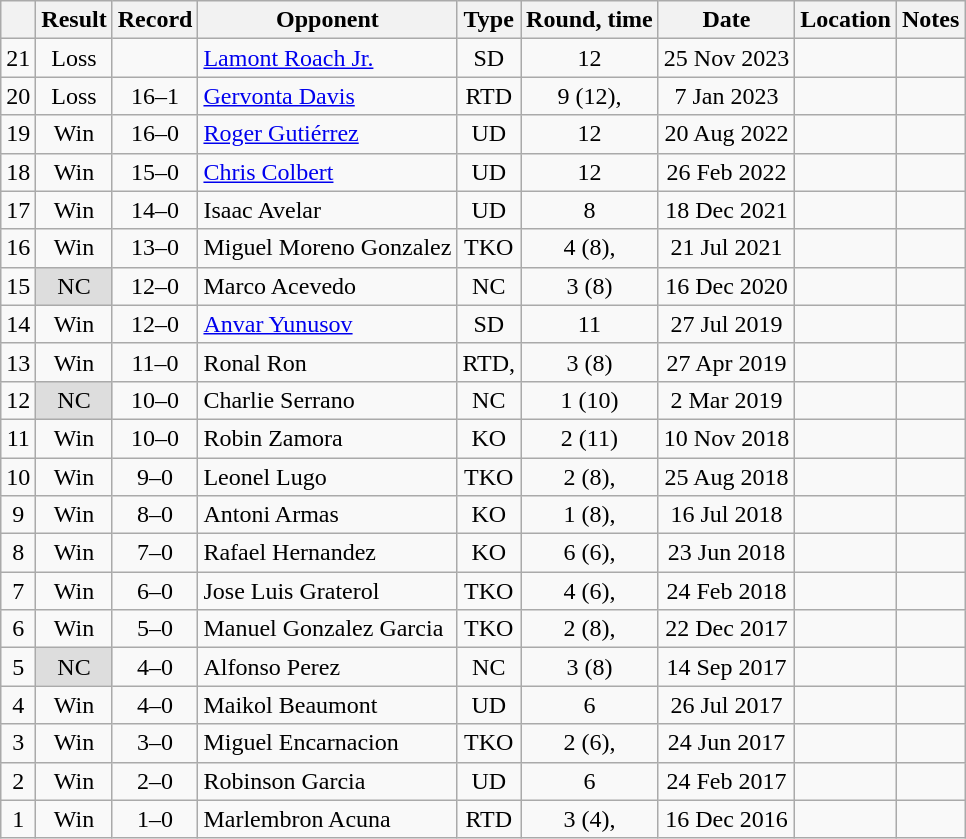<table class=wikitable style=text-align:center>
<tr>
<th></th>
<th>Result</th>
<th>Record</th>
<th>Opponent</th>
<th>Type</th>
<th>Round, time</th>
<th>Date</th>
<th>Location</th>
<th>Notes</th>
</tr>
<tr>
<td>21</td>
<td>Loss</td>
<td></td>
<td align=left><a href='#'>Lamont Roach Jr.</a></td>
<td>SD</td>
<td>12</td>
<td>25 Nov 2023</td>
<td align=left></td>
<td align=left></td>
</tr>
<tr>
<td>20</td>
<td>Loss</td>
<td>16–1 </td>
<td align=left><a href='#'>Gervonta Davis</a></td>
<td>RTD</td>
<td>9 (12), </td>
<td>7 Jan 2023</td>
<td align=left></td>
<td align=left></td>
</tr>
<tr>
<td>19</td>
<td>Win</td>
<td>16–0 </td>
<td align=left><a href='#'>Roger Gutiérrez</a></td>
<td>UD</td>
<td>12</td>
<td>20 Aug 2022</td>
<td align=left></td>
<td align=left></td>
</tr>
<tr>
<td>18</td>
<td>Win</td>
<td>15–0 </td>
<td align=left><a href='#'>Chris Colbert</a></td>
<td>UD</td>
<td>12</td>
<td>26 Feb 2022</td>
<td align=left></td>
<td align=left></td>
</tr>
<tr>
<td>17</td>
<td>Win</td>
<td>14–0 </td>
<td align=left>Isaac Avelar</td>
<td>UD</td>
<td>8</td>
<td>18 Dec 2021</td>
<td align=left></td>
<td align=left></td>
</tr>
<tr>
<td>16</td>
<td>Win</td>
<td>13–0 </td>
<td align=left>Miguel Moreno Gonzalez</td>
<td>TKO</td>
<td>4 (8), </td>
<td>21 Jul 2021</td>
<td align=left></td>
<td align=left></td>
</tr>
<tr>
<td>15</td>
<td style=background:#DDD>NC</td>
<td>12–0 </td>
<td align=left>Marco Acevedo</td>
<td>NC</td>
<td>3 (8)</td>
<td>16 Dec 2020</td>
<td align=left></td>
<td align=left></td>
</tr>
<tr>
<td>14</td>
<td>Win</td>
<td>12–0 </td>
<td align=left><a href='#'>Anvar Yunusov</a></td>
<td>SD</td>
<td>11</td>
<td>27 Jul 2019</td>
<td align=left></td>
<td align=left></td>
</tr>
<tr>
<td>13</td>
<td>Win</td>
<td>11–0 </td>
<td align=left>Ronal Ron</td>
<td>RTD, </td>
<td>3 (8)</td>
<td>27 Apr 2019</td>
<td align=left></td>
<td align=left></td>
</tr>
<tr>
<td>12</td>
<td style=background:#DDD>NC</td>
<td>10–0 </td>
<td align=left>Charlie Serrano</td>
<td>NC</td>
<td>1 (10)</td>
<td>2 Mar 2019</td>
<td align=left></td>
<td align=left></td>
</tr>
<tr>
<td>11</td>
<td>Win</td>
<td>10–0 </td>
<td align=left>Robin Zamora</td>
<td>KO</td>
<td>2 (11)</td>
<td>10 Nov 2018</td>
<td align=left></td>
<td align=left></td>
</tr>
<tr>
<td>10</td>
<td>Win</td>
<td>9–0 </td>
<td align=left>Leonel Lugo</td>
<td>TKO</td>
<td>2 (8), </td>
<td>25 Aug 2018</td>
<td align=left></td>
<td align=left></td>
</tr>
<tr>
<td>9</td>
<td>Win</td>
<td>8–0 </td>
<td align=left>Antoni Armas</td>
<td>KO</td>
<td>1 (8), </td>
<td>16 Jul 2018</td>
<td align=left></td>
<td align=left></td>
</tr>
<tr>
<td>8</td>
<td>Win</td>
<td>7–0 </td>
<td align=left>Rafael Hernandez</td>
<td>KO</td>
<td>6 (6), </td>
<td>23 Jun 2018</td>
<td align=left></td>
<td align=left></td>
</tr>
<tr>
<td>7</td>
<td>Win</td>
<td>6–0 </td>
<td align=left>Jose Luis Graterol</td>
<td>TKO</td>
<td>4 (6), </td>
<td>24 Feb 2018</td>
<td align=left></td>
<td align=left></td>
</tr>
<tr>
<td>6</td>
<td>Win</td>
<td>5–0 </td>
<td align=left>Manuel Gonzalez Garcia</td>
<td>TKO</td>
<td>2 (8), </td>
<td>22 Dec 2017</td>
<td align=left></td>
<td align=left></td>
</tr>
<tr>
<td>5</td>
<td style=background:#DDD>NC</td>
<td>4–0 </td>
<td align=left>Alfonso Perez</td>
<td>NC</td>
<td>3 (8)</td>
<td>14 Sep 2017</td>
<td align=left></td>
<td align=left></td>
</tr>
<tr>
<td>4</td>
<td>Win</td>
<td>4–0</td>
<td align=left>Maikol Beaumont</td>
<td>UD</td>
<td>6</td>
<td>26 Jul 2017</td>
<td align=left></td>
<td align=left></td>
</tr>
<tr>
<td>3</td>
<td>Win</td>
<td>3–0</td>
<td align=left>Miguel Encarnacion</td>
<td>TKO</td>
<td>2 (6), </td>
<td>24 Jun 2017</td>
<td align=left></td>
<td align=left></td>
</tr>
<tr>
<td>2</td>
<td>Win</td>
<td>2–0</td>
<td align=left>Robinson Garcia</td>
<td>UD</td>
<td>6</td>
<td>24 Feb 2017</td>
<td align=left></td>
<td align=left></td>
</tr>
<tr>
<td>1</td>
<td>Win</td>
<td>1–0</td>
<td align=left>Marlembron Acuna</td>
<td>RTD</td>
<td>3 (4), </td>
<td>16 Dec 2016</td>
<td align=left></td>
<td align=left></td>
</tr>
</table>
